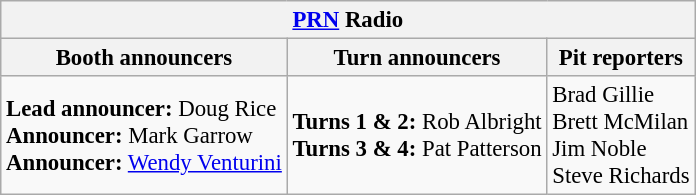<table class="wikitable" style="font-size: 95%">
<tr>
<th colspan="3"><a href='#'>PRN</a> Radio</th>
</tr>
<tr>
<th>Booth announcers</th>
<th>Turn announcers</th>
<th>Pit reporters</th>
</tr>
<tr>
<td><strong>Lead announcer:</strong> Doug Rice<br><strong>Announcer:</strong> Mark Garrow<br><strong>Announcer:</strong> <a href='#'>Wendy Venturini</a></td>
<td><strong>Turns 1 & 2:</strong> Rob Albright<br><strong>Turns 3 & 4:</strong> Pat Patterson</td>
<td>Brad Gillie<br>Brett McMilan<br>Jim Noble<br>Steve Richards</td>
</tr>
</table>
